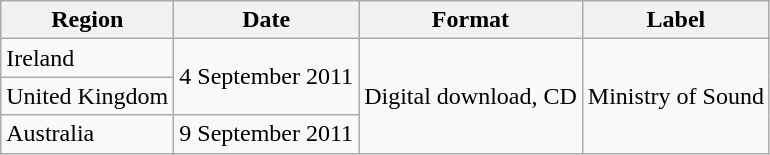<table class="wikitable">
<tr>
<th scope="col">Region</th>
<th scope="col">Date</th>
<th scope="col">Format</th>
<th scope="col">Label</th>
</tr>
<tr>
<td>Ireland</td>
<td rowspan="2">4 September 2011</td>
<td rowspan="3">Digital download, CD</td>
<td rowspan="3">Ministry of Sound</td>
</tr>
<tr>
<td>United Kingdom</td>
</tr>
<tr>
<td>Australia</td>
<td>9 September 2011</td>
</tr>
</table>
